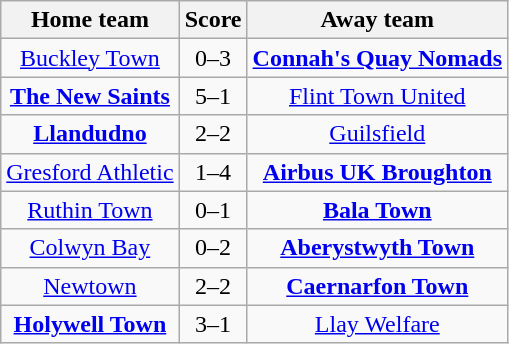<table class="wikitable" style="text-align:center">
<tr>
<th>Home team</th>
<th>Score</th>
<th>Away team</th>
</tr>
<tr>
<td><a href='#'>Buckley Town</a></td>
<td>0–3</td>
<td><strong><a href='#'>Connah's Quay Nomads</a></strong></td>
</tr>
<tr>
<td><strong><a href='#'>The New Saints</a></strong></td>
<td>5–1</td>
<td><a href='#'>Flint Town United</a></td>
</tr>
<tr>
<td><strong><a href='#'>Llandudno</a></strong></td>
<td>2–2 </td>
<td><a href='#'>Guilsfield</a></td>
</tr>
<tr>
<td><a href='#'>Gresford Athletic</a></td>
<td>1–4</td>
<td><strong><a href='#'>Airbus UK Broughton</a></strong></td>
</tr>
<tr>
<td><a href='#'>Ruthin Town</a></td>
<td>0–1</td>
<td><strong><a href='#'>Bala Town</a></strong></td>
</tr>
<tr>
<td><a href='#'>Colwyn Bay</a></td>
<td>0–2</td>
<td><strong><a href='#'>Aberystwyth Town</a></strong></td>
</tr>
<tr>
<td><a href='#'>Newtown</a></td>
<td>2–2 </td>
<td><strong><a href='#'>Caernarfon Town</a></strong></td>
</tr>
<tr>
<td><strong><a href='#'>Holywell Town</a></strong></td>
<td>3–1</td>
<td><a href='#'>Llay Welfare</a></td>
</tr>
</table>
